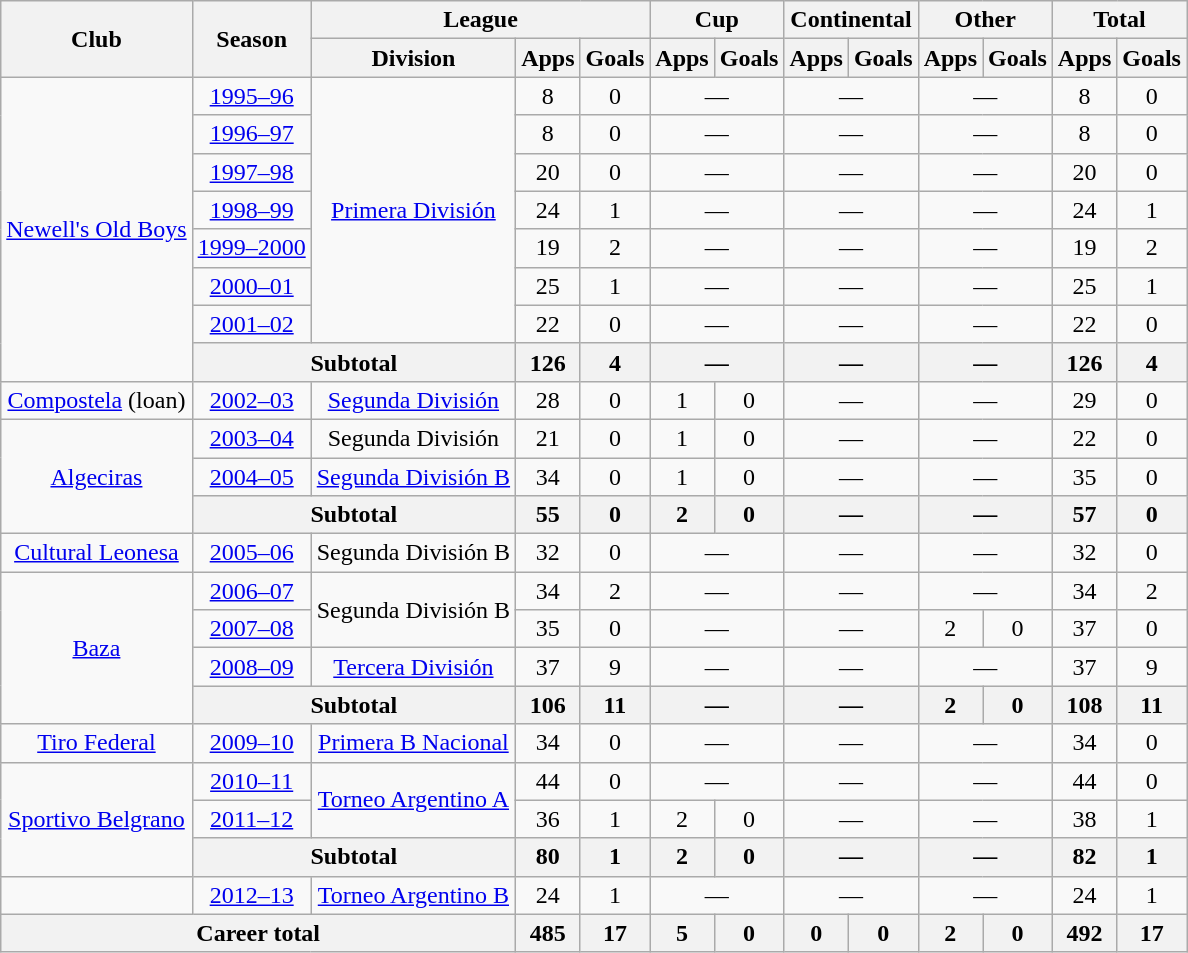<table class="wikitable" style="text-align: center;">
<tr>
<th rowspan="2">Club</th>
<th rowspan="2">Season</th>
<th colspan="3">League</th>
<th colspan="2">Cup</th>
<th colspan="2">Continental</th>
<th colspan="2">Other</th>
<th colspan="2">Total</th>
</tr>
<tr>
<th>Division</th>
<th>Apps</th>
<th>Goals</th>
<th>Apps</th>
<th>Goals</th>
<th>Apps</th>
<th>Goals</th>
<th>Apps</th>
<th>Goals</th>
<th>Apps</th>
<th>Goals</th>
</tr>
<tr>
<td rowspan="8" valign="center"><a href='#'>Newell's Old Boys</a></td>
<td><a href='#'>1995–96</a></td>
<td rowspan="7"><a href='#'>Primera División</a></td>
<td>8</td>
<td>0</td>
<td colspan="2">—</td>
<td colspan="2">—</td>
<td colspan="2">—</td>
<td>8</td>
<td>0</td>
</tr>
<tr>
<td><a href='#'>1996–97</a></td>
<td>8</td>
<td>0</td>
<td colspan="2">—</td>
<td colspan="2">—</td>
<td colspan="2">—</td>
<td>8</td>
<td>0</td>
</tr>
<tr>
<td><a href='#'>1997–98</a></td>
<td>20</td>
<td>0</td>
<td colspan="2">—</td>
<td colspan="2">—</td>
<td colspan="2">—</td>
<td>20</td>
<td>0</td>
</tr>
<tr>
<td><a href='#'>1998–99</a></td>
<td>24</td>
<td>1</td>
<td colspan="2">—</td>
<td colspan="2">—</td>
<td colspan="2">—</td>
<td>24</td>
<td>1</td>
</tr>
<tr>
<td><a href='#'>1999–2000</a></td>
<td>19</td>
<td>2</td>
<td colspan="2">—</td>
<td colspan="2">—</td>
<td colspan="2">—</td>
<td>19</td>
<td>2</td>
</tr>
<tr>
<td><a href='#'>2000–01</a></td>
<td>25</td>
<td>1</td>
<td colspan="2">—</td>
<td colspan="2">—</td>
<td colspan="2">—</td>
<td>25</td>
<td>1</td>
</tr>
<tr>
<td><a href='#'>2001–02</a></td>
<td>22</td>
<td>0</td>
<td colspan="2">—</td>
<td colspan="2">—</td>
<td colspan="2">—</td>
<td>22</td>
<td>0</td>
</tr>
<tr>
<th colspan="2">Subtotal</th>
<th>126</th>
<th>4</th>
<th colspan="2">—</th>
<th colspan="2">—</th>
<th colspan="2">—</th>
<th>126</th>
<th>4</th>
</tr>
<tr>
<td valign="center"><a href='#'>Compostela</a> (loan)</td>
<td><a href='#'>2002–03</a></td>
<td><a href='#'>Segunda División</a></td>
<td>28</td>
<td>0</td>
<td>1</td>
<td>0</td>
<td colspan="2">—</td>
<td colspan="2">—</td>
<td>29</td>
<td>0</td>
</tr>
<tr>
<td rowspan="3" valign="center"><a href='#'>Algeciras</a></td>
<td><a href='#'>2003–04</a></td>
<td>Segunda División</td>
<td>21</td>
<td>0</td>
<td>1</td>
<td>0</td>
<td colspan="2">—</td>
<td colspan="2">—</td>
<td>22</td>
<td>0</td>
</tr>
<tr>
<td><a href='#'>2004–05</a></td>
<td><a href='#'>Segunda División B</a></td>
<td>34</td>
<td>0</td>
<td>1</td>
<td>0</td>
<td colspan="2">—</td>
<td colspan="2">—</td>
<td>35</td>
<td>0</td>
</tr>
<tr>
<th colspan="2">Subtotal</th>
<th>55</th>
<th>0</th>
<th>2</th>
<th>0</th>
<th colspan="2">—</th>
<th colspan="2">—</th>
<th>57</th>
<th>0</th>
</tr>
<tr>
<td valign="center"><a href='#'>Cultural Leonesa</a></td>
<td><a href='#'>2005–06</a></td>
<td>Segunda División B</td>
<td>32</td>
<td>0</td>
<td colspan="2">—</td>
<td colspan="2">—</td>
<td colspan="2">—</td>
<td>32</td>
<td>0</td>
</tr>
<tr>
<td rowspan="4" valign="center"><a href='#'>Baza</a></td>
<td><a href='#'>2006–07</a></td>
<td rowspan="2">Segunda División B</td>
<td>34</td>
<td>2</td>
<td colspan="2">—</td>
<td colspan="2">—</td>
<td colspan="2">—</td>
<td>34</td>
<td>2</td>
</tr>
<tr>
<td><a href='#'>2007–08</a></td>
<td>35</td>
<td>0</td>
<td colspan="2">—</td>
<td colspan="2">—</td>
<td>2</td>
<td>0</td>
<td>37</td>
<td>0</td>
</tr>
<tr>
<td><a href='#'>2008–09</a></td>
<td><a href='#'>Tercera División</a></td>
<td>37</td>
<td>9</td>
<td colspan="2">—</td>
<td colspan="2">—</td>
<td colspan="2">—</td>
<td>37</td>
<td>9</td>
</tr>
<tr>
<th colspan="2">Subtotal</th>
<th>106</th>
<th>11</th>
<th colspan="2">—</th>
<th colspan="2">—</th>
<th>2</th>
<th>0</th>
<th>108</th>
<th>11</th>
</tr>
<tr>
<td valign="center"><a href='#'>Tiro Federal</a></td>
<td><a href='#'>2009–10</a></td>
<td><a href='#'>Primera B Nacional</a></td>
<td>34</td>
<td>0</td>
<td colspan="2">—</td>
<td colspan="2">—</td>
<td colspan="2">—</td>
<td>34</td>
<td>0</td>
</tr>
<tr>
<td rowspan="3" valign="center"><a href='#'>Sportivo Belgrano</a></td>
<td><a href='#'>2010–11</a></td>
<td rowspan="2"><a href='#'>Torneo Argentino A</a></td>
<td>44</td>
<td>0</td>
<td colspan="2">—</td>
<td colspan="2">—</td>
<td colspan="2">—</td>
<td>44</td>
<td>0</td>
</tr>
<tr>
<td><a href='#'>2011–12</a></td>
<td>36</td>
<td>1</td>
<td>2</td>
<td>0</td>
<td colspan="2">—</td>
<td colspan="2">—</td>
<td>38</td>
<td>1</td>
</tr>
<tr>
<th colspan="2">Subtotal</th>
<th>80</th>
<th>1</th>
<th>2</th>
<th>0</th>
<th colspan="2">—</th>
<th colspan="2">—</th>
<th>82</th>
<th>1</th>
</tr>
<tr>
<td valign="center"></td>
<td><a href='#'>2012–13</a></td>
<td><a href='#'>Torneo Argentino B</a></td>
<td>24</td>
<td>1</td>
<td colspan="2">—</td>
<td colspan="2">—</td>
<td colspan="2">—</td>
<td>24</td>
<td>1</td>
</tr>
<tr>
<th colspan="3"><strong>Career total</strong></th>
<th>485</th>
<th>17</th>
<th>5</th>
<th>0</th>
<th>0</th>
<th>0</th>
<th>2</th>
<th>0</th>
<th>492</th>
<th>17</th>
</tr>
</table>
